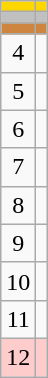<table class="wikitable">
<tr style="background:gold;">
<td align=center></td>
<td></td>
</tr>
<tr style="background:silver;">
<td align=center></td>
<td></td>
</tr>
<tr style="background:peru;">
<td align=center></td>
<td></td>
</tr>
<tr>
<td align=center>4</td>
<td></td>
</tr>
<tr>
<td align=center>5</td>
<td></td>
</tr>
<tr>
<td align=center>6</td>
<td></td>
</tr>
<tr>
<td align=center>7</td>
<td></td>
</tr>
<tr>
<td align=center>8</td>
<td></td>
</tr>
<tr>
<td align=center>9</td>
<td></td>
</tr>
<tr>
<td align=center>10</td>
<td></td>
</tr>
<tr>
<td align=center>11</td>
<td></td>
</tr>
<tr style="background:#fcc;">
<td align=center>12</td>
<td></td>
</tr>
</table>
